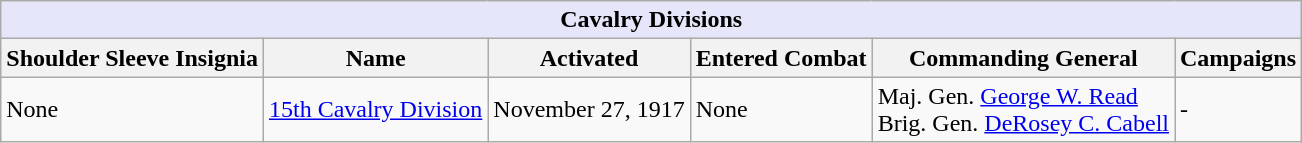<table class="wikitable">
<tr>
<th style="align: center; background: lavender;" colspan="9">Cavalry Divisions</th>
</tr>
<tr>
<th style="text-align: center; ">Shoulder Sleeve Insignia</th>
<th style="text-align: center; ">Name</th>
<th style="text-align: center; ">Activated</th>
<th style="text-align: center; ">Entered Combat</th>
<th style="text-align: center; ">Commanding General</th>
<th style="text-align: center; ">Campaigns</th>
</tr>
<tr>
<td>None</td>
<td><a href='#'>15th Cavalry Division</a></td>
<td>November 27, 1917</td>
<td>None</td>
<td>Maj. Gen. <a href='#'>George W. Read</a><br>Brig. Gen. <a href='#'>DeRosey C. Cabell</a></td>
<td>-</td>
</tr>
</table>
